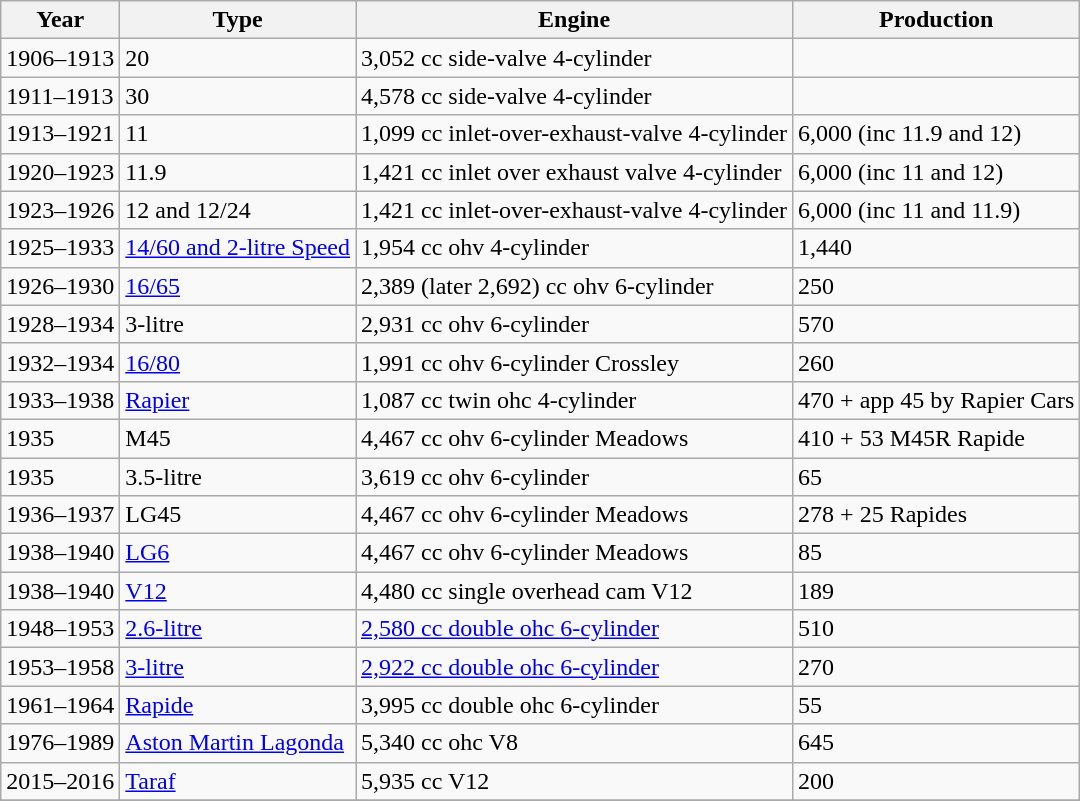<table class=wikitable>
<tr>
<th>Year</th>
<th>Type</th>
<th>Engine</th>
<th>Production</th>
</tr>
<tr>
<td>1906–1913</td>
<td>20</td>
<td>3,052 cc side-valve 4-cylinder</td>
<td></td>
</tr>
<tr>
<td>1911–1913</td>
<td>30</td>
<td>4,578 cc side-valve 4-cylinder</td>
<td></td>
</tr>
<tr>
<td>1913–1921</td>
<td>11</td>
<td>1,099 cc inlet-over-exhaust-valve 4-cylinder</td>
<td>6,000 (inc 11.9 and 12)</td>
</tr>
<tr>
<td>1920–1923</td>
<td>11.9</td>
<td>1,421 cc inlet over exhaust valve 4-cylinder</td>
<td>6,000 (inc 11 and 12)</td>
</tr>
<tr>
<td>1923–1926</td>
<td>12 and 12/24</td>
<td>1,421 cc inlet-over-exhaust-valve 4-cylinder</td>
<td>6,000 (inc 11 and 11.9)</td>
</tr>
<tr>
<td>1925–1933</td>
<td><a href='#'>14/60 and 2-litre Speed</a></td>
<td>1,954 cc ohv 4-cylinder</td>
<td>1,440</td>
</tr>
<tr>
<td>1926–1930</td>
<td><a href='#'>16/65</a></td>
<td>2,389 (later 2,692) cc ohv 6-cylinder</td>
<td>250</td>
</tr>
<tr>
<td>1928–1934</td>
<td>3-litre</td>
<td>2,931 cc ohv 6-cylinder</td>
<td>570</td>
</tr>
<tr>
<td>1932–1934</td>
<td><a href='#'>16/80</a></td>
<td>1,991 cc ohv 6-cylinder Crossley</td>
<td>260</td>
</tr>
<tr>
<td>1933–1938</td>
<td><a href='#'>Rapier</a></td>
<td>1,087 cc twin ohc 4-cylinder</td>
<td>470 + app 45 by Rapier Cars</td>
</tr>
<tr>
<td>1935</td>
<td>M45</td>
<td>4,467 cc ohv 6-cylinder Meadows</td>
<td>410 + 53 M45R Rapide</td>
</tr>
<tr>
<td>1935</td>
<td>3.5-litre</td>
<td>3,619 cc ohv 6-cylinder</td>
<td>65</td>
</tr>
<tr>
<td>1936–1937</td>
<td>LG45</td>
<td>4,467 cc ohv 6-cylinder Meadows</td>
<td>278 + 25 Rapides</td>
</tr>
<tr>
<td>1938–1940</td>
<td><a href='#'>LG6</a></td>
<td>4,467 cc ohv 6-cylinder Meadows</td>
<td>85</td>
</tr>
<tr>
<td>1938–1940</td>
<td><a href='#'>V12</a></td>
<td>4,480 cc single overhead cam V12</td>
<td>189</td>
</tr>
<tr>
<td>1948–1953</td>
<td><a href='#'>2.6-litre</a></td>
<td><a href='#'>2,580 cc double ohc 6-cylinder</a></td>
<td>510</td>
</tr>
<tr>
<td>1953–1958</td>
<td><a href='#'>3-litre</a></td>
<td><a href='#'>2,922 cc double ohc 6-cylinder</a></td>
<td>270</td>
</tr>
<tr>
<td>1961–1964</td>
<td><a href='#'>Rapide</a></td>
<td Tadek Marek Straight-6 engine>3,995 cc double ohc 6-cylinder</td>
<td>55</td>
</tr>
<tr>
<td>1976–1989</td>
<td><a href='#'>Aston Martin Lagonda</a></td>
<td>5,340 cc ohc V8</td>
<td>645</td>
</tr>
<tr>
<td>2015–2016</td>
<td><a href='#'>Taraf</a></td>
<td>5,935 cc V12</td>
<td>200</td>
</tr>
<tr>
</tr>
</table>
